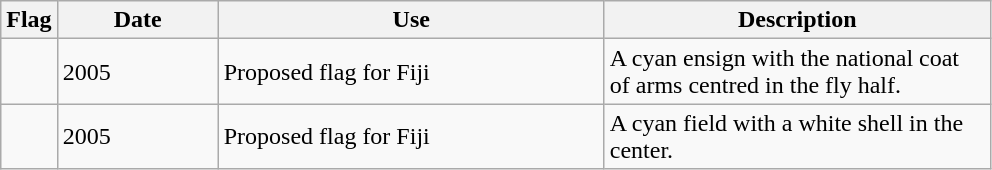<table class="wikitable">
<tr>
<th>Flag</th>
<th style="width:100px;">Date</th>
<th style="width:250px;">Use</th>
<th style="width:250px;">Description</th>
</tr>
<tr>
<td></td>
<td>2005</td>
<td>Proposed flag for Fiji</td>
<td>A cyan ensign with the national coat of arms centred in the fly half.</td>
</tr>
<tr>
<td></td>
<td>2005</td>
<td>Proposed flag for Fiji</td>
<td>A cyan field with a white shell in the center.</td>
</tr>
</table>
